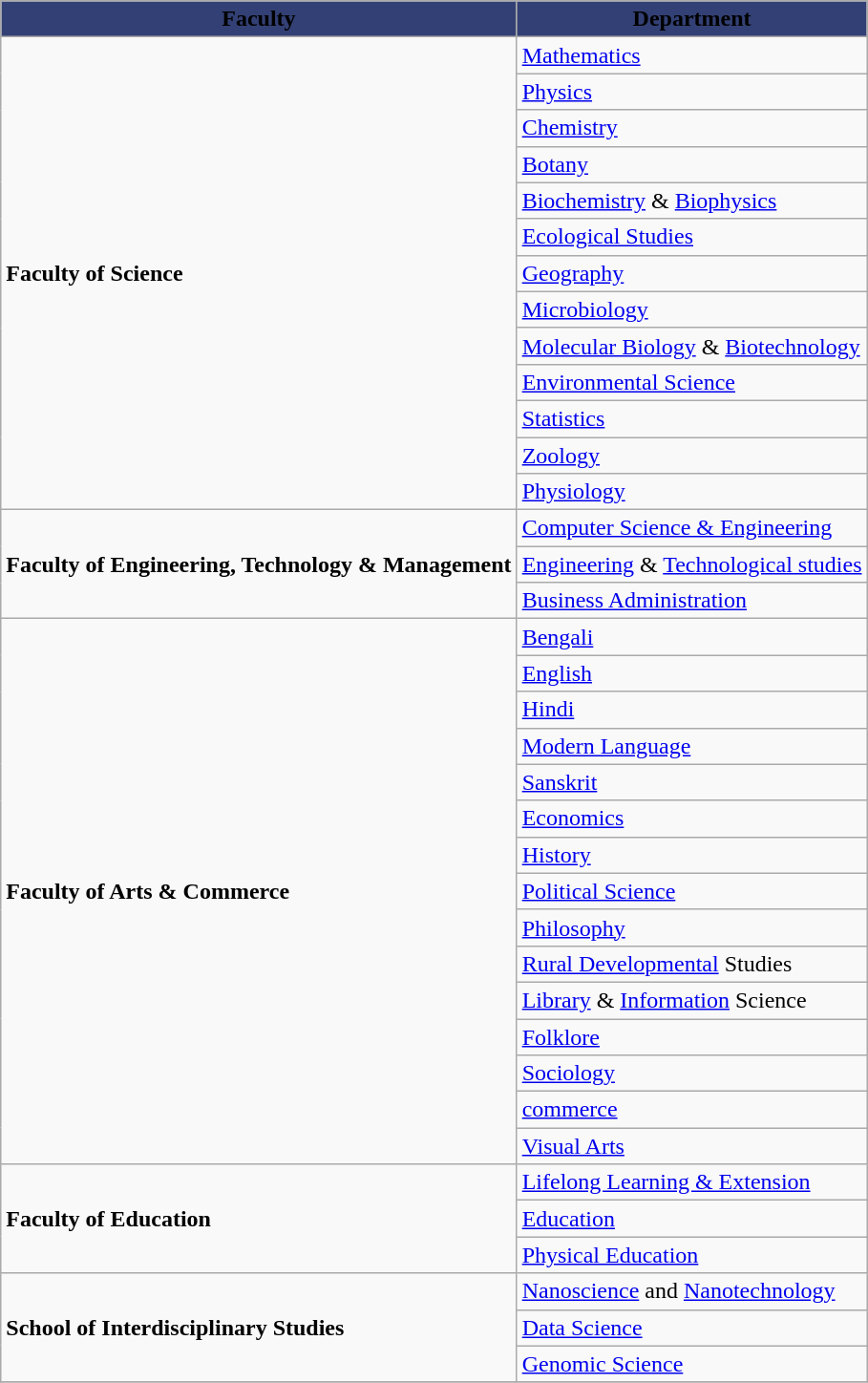<table class = "wikitable">
<tr>
<th style='background: #334075'><span>Faculty</span></th>
<th style='background: #334075'><span>Department</span></th>
</tr>
<tr>
<td rowspan=13><strong>Faculty of Science</strong></td>
<td><a href='#'>Mathematics</a></td>
</tr>
<tr>
<td><a href='#'>Physics</a></td>
</tr>
<tr>
<td><a href='#'>Chemistry</a></td>
</tr>
<tr>
<td><a href='#'>Botany</a></td>
</tr>
<tr>
<td><a href='#'>Biochemistry</a> & <a href='#'>Biophysics</a></td>
</tr>
<tr>
<td><a href='#'>Ecological Studies</a></td>
</tr>
<tr>
<td><a href='#'>Geography</a></td>
</tr>
<tr>
<td><a href='#'>Microbiology</a></td>
</tr>
<tr>
<td><a href='#'>Molecular Biology</a> & <a href='#'>Biotechnology</a></td>
</tr>
<tr>
<td><a href='#'>Environmental Science</a></td>
</tr>
<tr>
<td><a href='#'>Statistics</a></td>
</tr>
<tr>
<td><a href='#'>Zoology</a></td>
</tr>
<tr>
<td><a href='#'>Physiology</a></td>
</tr>
<tr>
<td rowspan=3><strong>Faculty of Engineering, Technology & Management</strong></td>
<td><a href='#'>Computer Science & Engineering</a></td>
</tr>
<tr>
<td><a href='#'>Engineering</a> & <a href='#'>Technological studies</a></td>
</tr>
<tr>
<td><a href='#'>Business Administration</a></td>
</tr>
<tr>
<td rowspan=15><strong>Faculty of Arts & Commerce</strong></td>
<td><a href='#'>Bengali</a></td>
</tr>
<tr>
<td><a href='#'>English</a></td>
</tr>
<tr>
<td><a href='#'>Hindi</a></td>
</tr>
<tr>
<td><a href='#'>Modern Language</a></td>
</tr>
<tr>
<td><a href='#'>Sanskrit</a></td>
</tr>
<tr>
<td><a href='#'>Economics</a></td>
</tr>
<tr>
<td><a href='#'>History</a></td>
</tr>
<tr>
<td><a href='#'>Political Science</a></td>
</tr>
<tr>
<td><a href='#'>Philosophy</a></td>
</tr>
<tr>
<td><a href='#'>Rural Developmental</a> Studies</td>
</tr>
<tr>
<td><a href='#'>Library</a> & <a href='#'>Information</a> Science</td>
</tr>
<tr>
<td><a href='#'>Folklore</a></td>
</tr>
<tr>
<td><a href='#'>Sociology</a></td>
</tr>
<tr>
<td><a href='#'>commerce</a></td>
</tr>
<tr>
<td><a href='#'>Visual Arts</a></td>
</tr>
<tr>
<td rowspan=3><strong>Faculty of Education</strong></td>
<td><a href='#'>Lifelong Learning & Extension</a></td>
</tr>
<tr>
<td><a href='#'>Education</a></td>
</tr>
<tr>
<td><a href='#'>Physical Education</a></td>
</tr>
<tr>
<td rowspan=3><strong>School of Interdisciplinary Studies</strong></td>
<td><a href='#'>Nanoscience</a> and <a href='#'>Nanotechnology</a></td>
</tr>
<tr>
<td><a href='#'>Data Science</a></td>
</tr>
<tr>
<td><a href='#'>Genomic Science</a></td>
</tr>
<tr>
</tr>
</table>
